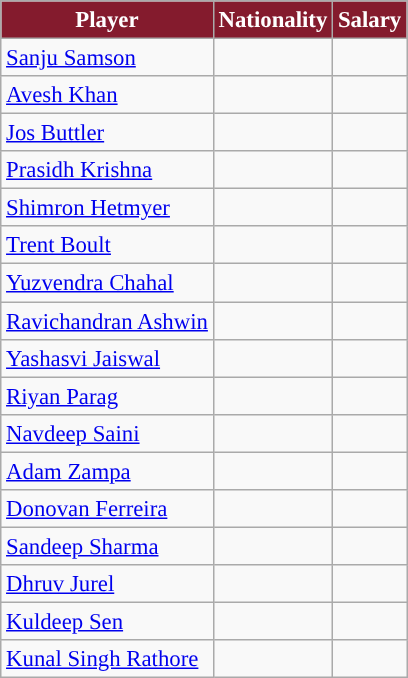<table class="wikitable" style="font-size:95%;">
<tr>
<th style="background: #841B2D;color:white">Player</th>
<th style="background: #841B2D;color:white">Nationality</th>
<th style="background: #841B2D;color:white">Salary</th>
</tr>
<tr>
<td><a href='#'>Sanju Samson</a></td>
<td></td>
<td></td>
</tr>
<tr>
<td><a href='#'>Avesh Khan</a></td>
<td></td>
<td></td>
</tr>
<tr>
<td><a href='#'>Jos Buttler</a></td>
<td></td>
<td></td>
</tr>
<tr>
<td><a href='#'>Prasidh Krishna</a></td>
<td></td>
<td></td>
</tr>
<tr>
<td><a href='#'>Shimron Hetmyer</a></td>
<td></td>
<td></td>
</tr>
<tr>
<td><a href='#'>Trent Boult</a></td>
<td></td>
<td></td>
</tr>
<tr>
<td><a href='#'>Yuzvendra Chahal</a></td>
<td></td>
<td></td>
</tr>
<tr>
<td><a href='#'>Ravichandran Ashwin</a></td>
<td></td>
<td></td>
</tr>
<tr>
<td><a href='#'>Yashasvi Jaiswal</a></td>
<td></td>
<td></td>
</tr>
<tr>
<td><a href='#'>Riyan Parag</a></td>
<td></td>
<td></td>
</tr>
<tr>
<td><a href='#'>Navdeep Saini</a></td>
<td></td>
<td></td>
</tr>
<tr>
<td><a href='#'>Adam Zampa</a></td>
<td></td>
<td></td>
</tr>
<tr>
<td><a href='#'>Donovan Ferreira</a></td>
<td></td>
<td></td>
</tr>
<tr>
<td><a href='#'>Sandeep Sharma</a></td>
<td></td>
<td></td>
</tr>
<tr>
<td><a href='#'>Dhruv Jurel</a></td>
<td></td>
<td></td>
</tr>
<tr>
<td><a href='#'>Kuldeep Sen</a></td>
<td></td>
<td></td>
</tr>
<tr>
<td><a href='#'>Kunal Singh Rathore</a></td>
<td></td>
<td></td>
</tr>
</table>
